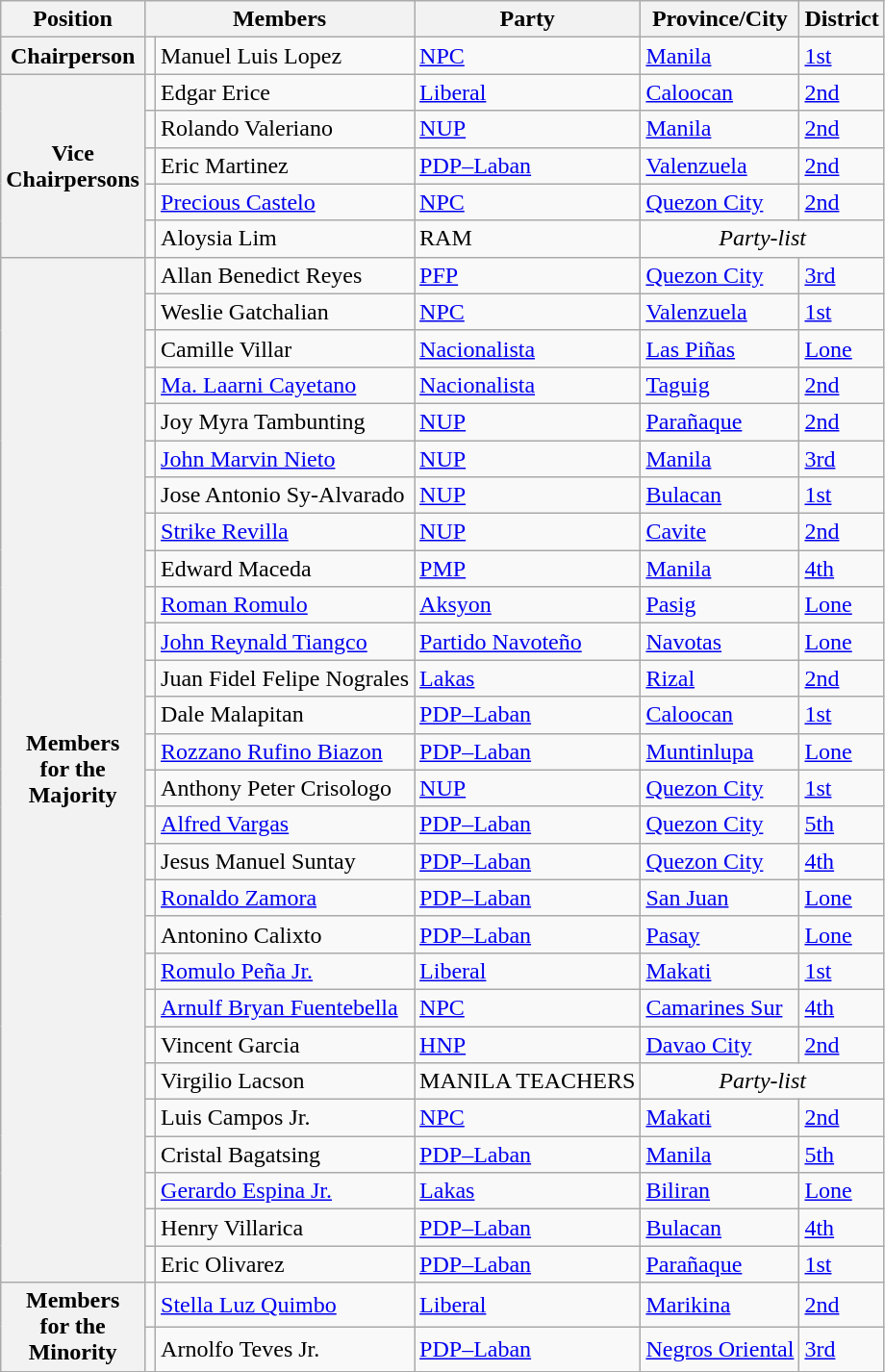<table class="wikitable" style="font-size: 100%;">
<tr>
<th>Position</th>
<th colspan="2">Members</th>
<th>Party</th>
<th>Province/City</th>
<th>District</th>
</tr>
<tr>
<th>Chairperson</th>
<td></td>
<td>Manuel Luis Lopez</td>
<td><a href='#'>NPC</a></td>
<td><a href='#'>Manila</a></td>
<td><a href='#'>1st</a></td>
</tr>
<tr>
<th rowspan="5">Vice<br>Chairpersons</th>
<td></td>
<td>Edgar Erice</td>
<td><a href='#'>Liberal</a></td>
<td><a href='#'>Caloocan</a></td>
<td><a href='#'>2nd</a></td>
</tr>
<tr>
<td></td>
<td>Rolando Valeriano</td>
<td><a href='#'>NUP</a></td>
<td><a href='#'>Manila</a></td>
<td><a href='#'>2nd</a></td>
</tr>
<tr>
<td></td>
<td>Eric Martinez</td>
<td><a href='#'>PDP–Laban</a></td>
<td><a href='#'>Valenzuela</a></td>
<td><a href='#'>2nd</a></td>
</tr>
<tr>
<td></td>
<td><a href='#'>Precious Castelo</a></td>
<td><a href='#'>NPC</a></td>
<td><a href='#'>Quezon City</a></td>
<td><a href='#'>2nd</a></td>
</tr>
<tr>
<td></td>
<td>Aloysia Lim</td>
<td>RAM</td>
<td align="center" colspan="2"><em>Party-list</em></td>
</tr>
<tr>
<th rowspan="28">Members<br>for the<br>Majority</th>
<td></td>
<td>Allan Benedict Reyes</td>
<td><a href='#'>PFP</a></td>
<td><a href='#'>Quezon City</a></td>
<td><a href='#'>3rd</a></td>
</tr>
<tr>
<td></td>
<td>Weslie Gatchalian</td>
<td><a href='#'>NPC</a></td>
<td><a href='#'>Valenzuela</a></td>
<td><a href='#'>1st</a></td>
</tr>
<tr>
<td></td>
<td>Camille Villar</td>
<td><a href='#'>Nacionalista</a></td>
<td><a href='#'>Las Piñas</a></td>
<td><a href='#'>Lone</a></td>
</tr>
<tr>
<td></td>
<td><a href='#'>Ma. Laarni Cayetano</a></td>
<td><a href='#'>Nacionalista</a></td>
<td><a href='#'>Taguig</a></td>
<td><a href='#'>2nd</a></td>
</tr>
<tr>
<td></td>
<td>Joy Myra Tambunting</td>
<td><a href='#'>NUP</a></td>
<td><a href='#'>Parañaque</a></td>
<td><a href='#'>2nd</a></td>
</tr>
<tr>
<td></td>
<td><a href='#'>John Marvin Nieto</a></td>
<td><a href='#'>NUP</a></td>
<td><a href='#'>Manila</a></td>
<td><a href='#'>3rd</a></td>
</tr>
<tr>
<td></td>
<td>Jose Antonio Sy-Alvarado</td>
<td><a href='#'>NUP</a></td>
<td><a href='#'>Bulacan</a></td>
<td><a href='#'>1st</a></td>
</tr>
<tr>
<td></td>
<td><a href='#'>Strike Revilla</a></td>
<td><a href='#'>NUP</a></td>
<td><a href='#'>Cavite</a></td>
<td><a href='#'>2nd</a></td>
</tr>
<tr>
<td></td>
<td>Edward Maceda</td>
<td><a href='#'>PMP</a></td>
<td><a href='#'>Manila</a></td>
<td><a href='#'>4th</a></td>
</tr>
<tr>
<td></td>
<td><a href='#'>Roman Romulo</a></td>
<td><a href='#'>Aksyon</a></td>
<td><a href='#'>Pasig</a></td>
<td><a href='#'>Lone</a></td>
</tr>
<tr>
<td></td>
<td><a href='#'>John Reynald Tiangco</a></td>
<td><a href='#'>Partido Navoteño</a></td>
<td><a href='#'>Navotas</a></td>
<td><a href='#'>Lone</a></td>
</tr>
<tr>
<td></td>
<td>Juan Fidel Felipe Nograles</td>
<td><a href='#'>Lakas</a></td>
<td><a href='#'>Rizal</a></td>
<td><a href='#'>2nd</a></td>
</tr>
<tr>
<td></td>
<td>Dale Malapitan</td>
<td><a href='#'>PDP–Laban</a></td>
<td><a href='#'>Caloocan</a></td>
<td><a href='#'>1st</a></td>
</tr>
<tr>
<td></td>
<td><a href='#'>Rozzano Rufino Biazon</a></td>
<td><a href='#'>PDP–Laban</a></td>
<td><a href='#'>Muntinlupa</a></td>
<td><a href='#'>Lone</a></td>
</tr>
<tr>
<td></td>
<td>Anthony Peter Crisologo</td>
<td><a href='#'>NUP</a></td>
<td><a href='#'>Quezon City</a></td>
<td><a href='#'>1st</a></td>
</tr>
<tr>
<td></td>
<td><a href='#'>Alfred Vargas</a></td>
<td><a href='#'>PDP–Laban</a></td>
<td><a href='#'>Quezon City</a></td>
<td><a href='#'>5th</a></td>
</tr>
<tr>
<td></td>
<td>Jesus Manuel Suntay</td>
<td><a href='#'>PDP–Laban</a></td>
<td><a href='#'>Quezon City</a></td>
<td><a href='#'>4th</a></td>
</tr>
<tr>
<td></td>
<td><a href='#'>Ronaldo Zamora</a></td>
<td><a href='#'>PDP–Laban</a></td>
<td><a href='#'>San Juan</a></td>
<td><a href='#'>Lone</a></td>
</tr>
<tr>
<td></td>
<td>Antonino Calixto</td>
<td><a href='#'>PDP–Laban</a></td>
<td><a href='#'>Pasay</a></td>
<td><a href='#'>Lone</a></td>
</tr>
<tr>
<td></td>
<td><a href='#'>Romulo Peña Jr.</a></td>
<td><a href='#'>Liberal</a></td>
<td><a href='#'>Makati</a></td>
<td><a href='#'>1st</a></td>
</tr>
<tr>
<td></td>
<td><a href='#'>Arnulf Bryan Fuentebella</a></td>
<td><a href='#'>NPC</a></td>
<td><a href='#'>Camarines Sur</a></td>
<td><a href='#'>4th</a></td>
</tr>
<tr>
<td></td>
<td>Vincent Garcia</td>
<td><a href='#'>HNP</a></td>
<td><a href='#'>Davao City</a></td>
<td><a href='#'>2nd</a></td>
</tr>
<tr>
<td></td>
<td>Virgilio Lacson</td>
<td>MANILA TEACHERS</td>
<td align="center" colspan="2"><em>Party-list</em></td>
</tr>
<tr>
<td></td>
<td>Luis Campos Jr.</td>
<td><a href='#'>NPC</a></td>
<td><a href='#'>Makati</a></td>
<td><a href='#'>2nd</a></td>
</tr>
<tr>
<td></td>
<td>Cristal Bagatsing</td>
<td><a href='#'>PDP–Laban</a></td>
<td><a href='#'>Manila</a></td>
<td><a href='#'>5th</a></td>
</tr>
<tr>
<td></td>
<td><a href='#'>Gerardo Espina Jr.</a></td>
<td><a href='#'>Lakas</a></td>
<td><a href='#'>Biliran</a></td>
<td><a href='#'>Lone</a></td>
</tr>
<tr>
<td></td>
<td>Henry Villarica</td>
<td><a href='#'>PDP–Laban</a></td>
<td><a href='#'>Bulacan</a></td>
<td><a href='#'>4th</a></td>
</tr>
<tr>
<td></td>
<td>Eric Olivarez</td>
<td><a href='#'>PDP–Laban</a></td>
<td><a href='#'>Parañaque</a></td>
<td><a href='#'>1st</a></td>
</tr>
<tr>
<th rowspan="2">Members<br>for the<br>Minority</th>
<td></td>
<td><a href='#'>Stella Luz Quimbo</a></td>
<td><a href='#'>Liberal</a></td>
<td><a href='#'>Marikina</a></td>
<td><a href='#'>2nd</a></td>
</tr>
<tr>
<td></td>
<td>Arnolfo Teves Jr.</td>
<td><a href='#'>PDP–Laban</a></td>
<td><a href='#'>Negros Oriental</a></td>
<td><a href='#'>3rd</a></td>
</tr>
</table>
